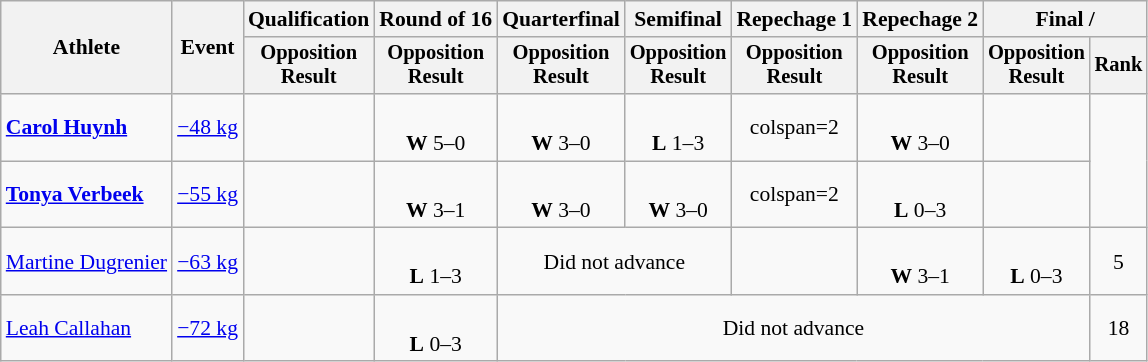<table class="wikitable" style="font-size:90%">
<tr>
<th rowspan=2>Athlete</th>
<th rowspan=2>Event</th>
<th>Qualification</th>
<th>Round of 16</th>
<th>Quarterfinal</th>
<th>Semifinal</th>
<th>Repechage 1</th>
<th>Repechage 2</th>
<th colspan=2>Final / </th>
</tr>
<tr style="font-size: 95%">
<th>Opposition<br>Result</th>
<th>Opposition<br>Result</th>
<th>Opposition<br>Result</th>
<th>Opposition<br>Result</th>
<th>Opposition<br>Result</th>
<th>Opposition<br>Result</th>
<th>Opposition<br>Result</th>
<th>Rank</th>
</tr>
<tr align=center>
<td align=left><strong><a href='#'>Carol Huynh</a></strong></td>
<td align=left><a href='#'>−48 kg</a></td>
<td></td>
<td><br> <strong>W</strong> 5–0 <sup></sup></td>
<td><br> <strong>W</strong> 3–0 <sup></sup></td>
<td><br> <strong>L</strong> 1–3 <sup></sup></td>
<td>colspan=2 </td>
<td><br> <strong>W</strong> 3–0 <sup></sup></td>
<td></td>
</tr>
<tr align=center>
<td align=left><strong><a href='#'>Tonya Verbeek</a></strong></td>
<td align=left><a href='#'>−55 kg</a></td>
<td></td>
<td><br> <strong>W</strong> 3–1 <sup></sup></td>
<td><br> <strong>W</strong> 3–0 <sup></sup></td>
<td><br> <strong>W</strong> 3–0 <sup></sup></td>
<td>colspan=2 </td>
<td><br> <strong>L</strong> 0–3 <sup></sup></td>
<td></td>
</tr>
<tr align=center>
<td align=left><a href='#'>Martine Dugrenier</a></td>
<td align=left><a href='#'>−63 kg</a></td>
<td></td>
<td> <br> <strong>L</strong> 1–3 <sup></sup></td>
<td colspan=2>Did not advance</td>
<td></td>
<td><br><strong>W</strong> 3–1 <sup></sup></td>
<td><br><strong>L</strong> 0–3 <sup></sup></td>
<td>5</td>
</tr>
<tr align=center>
<td align=left><a href='#'>Leah Callahan</a></td>
<td align=left><a href='#'>−72 kg</a></td>
<td></td>
<td><br> <strong>L</strong> 0–3 <sup></sup></td>
<td colspan=5>Did not advance</td>
<td>18</td>
</tr>
</table>
